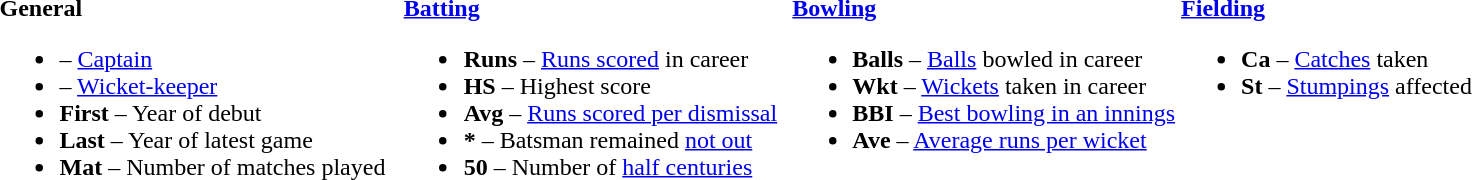<table>
<tr>
<td valign="top" style="width:26%"><br><strong>General</strong><ul><li> – <a href='#'>Captain</a></li><li> – <a href='#'>Wicket-keeper</a></li><li><strong>First</strong> – Year of debut</li><li><strong>Last</strong> – Year of latest game</li><li><strong>Mat</strong> – Number of matches played</li></ul></td>
<td valign="top" style="width:25%"><br><strong><a href='#'>Batting</a></strong><ul><li><strong>Runs</strong> – <a href='#'>Runs scored</a> in career</li><li><strong>HS</strong> – Highest score</li><li><strong>Avg</strong> – <a href='#'>Runs scored per dismissal</a></li><li><strong>*</strong> – Batsman remained <a href='#'>not out</a></li><li><strong>50</strong> – Number of <a href='#'>half centuries</a></li></ul></td>
<td valign="top" style="width:25%"><br><strong><a href='#'>Bowling</a></strong><ul><li><strong>Balls</strong> – <a href='#'>Balls</a> bowled in career</li><li><strong>Wkt</strong> – <a href='#'>Wickets</a> taken in career</li><li><strong>BBI</strong> – <a href='#'>Best bowling in an innings</a></li><li><strong>Ave</strong> – <a href='#'>Average runs per wicket</a></li></ul></td>
<td valign="top" style="width:24%"><br><strong><a href='#'>Fielding</a></strong><ul><li><strong>Ca</strong> – <a href='#'>Catches</a> taken</li><li><strong>St</strong> – <a href='#'>Stumpings</a> affected</li></ul></td>
</tr>
</table>
